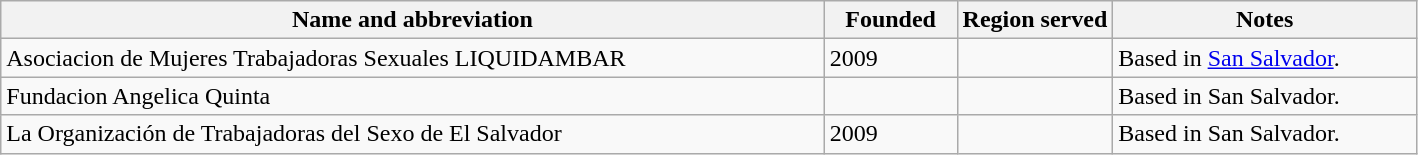<table class="wikitable sortable">
<tr>
<th>Name and abbreviation</th>
<th>Founded</th>
<th style="width:11%">Region served</th>
<th>Notes</th>
</tr>
<tr>
<td>Asociacion de Mujeres Trabajadoras Sexuales LIQUIDAMBAR</td>
<td>2009</td>
<td></td>
<td>Based in <a href='#'>San Salvador</a>.</td>
</tr>
<tr>
<td>Fundacion Angelica Quinta</td>
<td></td>
<td></td>
<td>Based in San Salvador.</td>
</tr>
<tr>
<td>La Organización de Trabajadoras del Sexo de El Salvador</td>
<td>2009</td>
<td></td>
<td>Based in San Salvador.</td>
</tr>
</table>
